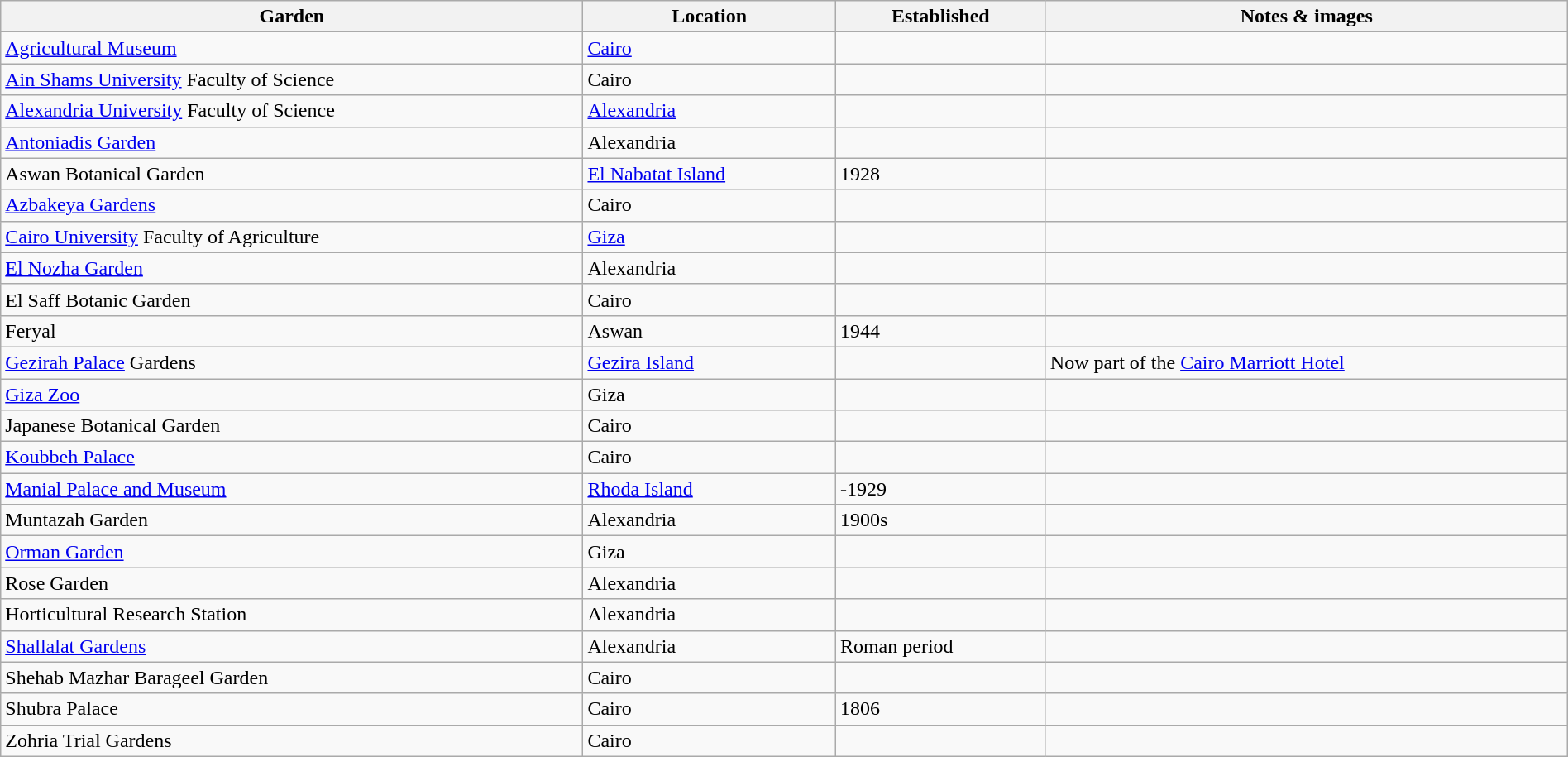<table class="wikitable sortable" style="width:100%;">
<tr>
<th>Garden</th>
<th>Location</th>
<th>Established</th>
<th class="unsortable">Notes & images</th>
</tr>
<tr>
<td><a href='#'>Agricultural Museum</a></td>
<td><a href='#'>Cairo</a></td>
<td></td>
<td></td>
</tr>
<tr>
<td><a href='#'>Ain Shams University</a> Faculty of Science</td>
<td>Cairo</td>
<td></td>
<td></td>
</tr>
<tr>
<td><a href='#'>Alexandria University</a> Faculty of Science</td>
<td><a href='#'>Alexandria</a></td>
<td></td>
<td></td>
</tr>
<tr>
<td><a href='#'>Antoniadis Garden</a></td>
<td>Alexandria</td>
<td></td>
<td></td>
</tr>
<tr>
<td>Aswan Botanical Garden</td>
<td><a href='#'>El Nabatat Island</a> </td>
<td>1928</td>
<td></td>
</tr>
<tr>
<td><a href='#'>Azbakeya Gardens</a></td>
<td>Cairo</td>
<td></td>
<td></td>
</tr>
<tr>
<td><a href='#'>Cairo University</a> Faculty of Agriculture</td>
<td><a href='#'>Giza</a></td>
<td></td>
<td></td>
</tr>
<tr>
<td><a href='#'>El Nozha Garden</a></td>
<td>Alexandria</td>
<td></td>
<td></td>
</tr>
<tr>
<td>El Saff Botanic Garden</td>
<td>Cairo</td>
<td></td>
<td></td>
</tr>
<tr>
<td>Feryal</td>
<td>Aswan</td>
<td>1944</td>
<td></td>
</tr>
<tr>
<td><a href='#'>Gezirah Palace</a> Gardens</td>
<td><a href='#'>Gezira Island</a></td>
<td></td>
<td>Now part of the <a href='#'>Cairo Marriott Hotel</a></td>
</tr>
<tr>
<td><a href='#'>Giza Zoo</a></td>
<td>Giza</td>
<td></td>
<td></td>
</tr>
<tr>
<td>Japanese Botanical Garden</td>
<td>Cairo</td>
<td></td>
<td></td>
</tr>
<tr>
<td><a href='#'>Koubbeh Palace</a></td>
<td>Cairo</td>
<td></td>
<td></td>
</tr>
<tr>
<td><a href='#'>Manial Palace and Museum</a></td>
<td><a href='#'>Rhoda Island</a></td>
<td>-1929</td>
<td></td>
</tr>
<tr>
<td>Muntazah Garden</td>
<td>Alexandria</td>
<td>1900s</td>
<td></td>
</tr>
<tr>
<td><a href='#'>Orman Garden</a></td>
<td>Giza</td>
<td></td>
<td></td>
</tr>
<tr>
<td>Rose Garden</td>
<td>Alexandria</td>
<td></td>
<td></td>
</tr>
<tr>
<td> Horticultural Research Station</td>
<td>Alexandria</td>
<td></td>
<td></td>
</tr>
<tr>
<td><a href='#'>Shallalat Gardens</a></td>
<td>Alexandria</td>
<td>Roman period</td>
<td></td>
</tr>
<tr>
<td>Shehab Mazhar Barageel Garden</td>
<td>Cairo</td>
<td></td>
<td></td>
</tr>
<tr>
<td>Shubra Palace</td>
<td>Cairo</td>
<td>1806</td>
<td></td>
</tr>
<tr>
<td>Zohria Trial Gardens</td>
<td>Cairo</td>
<td></td>
<td></td>
</tr>
</table>
